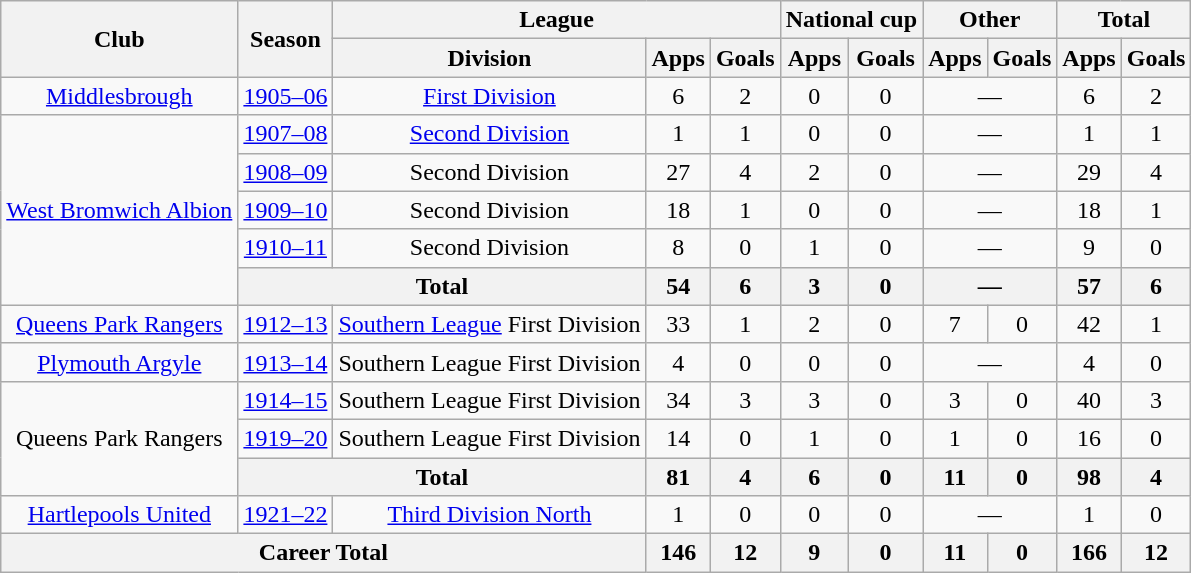<table class="wikitable" style="text-align: center;">
<tr>
<th rowspan="2">Club</th>
<th rowspan="2">Season</th>
<th colspan="3">League</th>
<th colspan="2">National cup</th>
<th colspan="2">Other</th>
<th colspan="2">Total</th>
</tr>
<tr>
<th>Division</th>
<th>Apps</th>
<th>Goals</th>
<th>Apps</th>
<th>Goals</th>
<th>Apps</th>
<th>Goals</th>
<th>Apps</th>
<th>Goals</th>
</tr>
<tr>
<td><a href='#'>Middlesbrough</a></td>
<td><a href='#'>1905–06</a></td>
<td><a href='#'>First Division</a></td>
<td>6</td>
<td>2</td>
<td>0</td>
<td>0</td>
<td colspan="2">—</td>
<td>6</td>
<td>2</td>
</tr>
<tr>
<td rowspan="5"><a href='#'>West Bromwich Albion</a></td>
<td><a href='#'>1907–08</a></td>
<td><a href='#'>Second Division</a></td>
<td>1</td>
<td>1</td>
<td>0</td>
<td>0</td>
<td colspan="2">—</td>
<td>1</td>
<td>1</td>
</tr>
<tr>
<td><a href='#'>1908–09</a></td>
<td>Second Division</td>
<td>27</td>
<td>4</td>
<td>2</td>
<td>0</td>
<td colspan="2">—</td>
<td>29</td>
<td>4</td>
</tr>
<tr>
<td><a href='#'>1909–10</a></td>
<td>Second Division</td>
<td>18</td>
<td>1</td>
<td>0</td>
<td>0</td>
<td colspan="2">—</td>
<td>18</td>
<td>1</td>
</tr>
<tr>
<td><a href='#'>1910–11</a></td>
<td>Second Division</td>
<td>8</td>
<td>0</td>
<td>1</td>
<td>0</td>
<td colspan="2">—</td>
<td>9</td>
<td>0</td>
</tr>
<tr>
<th colspan="2">Total</th>
<th>54</th>
<th>6</th>
<th>3</th>
<th>0</th>
<th colspan="2">—</th>
<th>57</th>
<th>6</th>
</tr>
<tr>
<td><a href='#'>Queens Park Rangers</a></td>
<td><a href='#'>1912–13</a></td>
<td><a href='#'>Southern League</a> First Division</td>
<td>33</td>
<td>1</td>
<td>2</td>
<td>0</td>
<td>7</td>
<td>0</td>
<td>42</td>
<td>1</td>
</tr>
<tr>
<td><a href='#'>Plymouth Argyle</a></td>
<td><a href='#'>1913–14</a></td>
<td>Southern League First Division</td>
<td>4</td>
<td>0</td>
<td>0</td>
<td>0</td>
<td colspan="2">—</td>
<td>4</td>
<td>0</td>
</tr>
<tr>
<td rowspan="3">Queens Park Rangers</td>
<td><a href='#'>1914–15</a></td>
<td>Southern League First Division</td>
<td>34</td>
<td>3</td>
<td>3</td>
<td>0</td>
<td>3</td>
<td>0</td>
<td>40</td>
<td>3</td>
</tr>
<tr>
<td><a href='#'>1919–20</a></td>
<td>Southern League First Division</td>
<td>14</td>
<td>0</td>
<td>1</td>
<td>0</td>
<td>1</td>
<td>0</td>
<td>16</td>
<td>0</td>
</tr>
<tr>
<th colspan="2">Total</th>
<th>81</th>
<th>4</th>
<th>6</th>
<th>0</th>
<th>11</th>
<th>0</th>
<th>98</th>
<th>4</th>
</tr>
<tr>
<td><a href='#'>Hartlepools United</a></td>
<td><a href='#'>1921–22</a></td>
<td><a href='#'>Third Division North</a></td>
<td>1</td>
<td>0</td>
<td>0</td>
<td>0</td>
<td colspan="2">—</td>
<td>1</td>
<td>0</td>
</tr>
<tr>
<th colspan="3">Career Total</th>
<th>146</th>
<th>12</th>
<th>9</th>
<th>0</th>
<th>11</th>
<th>0</th>
<th>166</th>
<th>12</th>
</tr>
</table>
